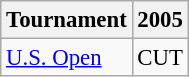<table class="wikitable" style="font-size:95%;">
<tr>
<th>Tournament</th>
<th>2005</th>
</tr>
<tr>
<td><a href='#'>U.S. Open</a></td>
<td align="center">CUT</td>
</tr>
</table>
